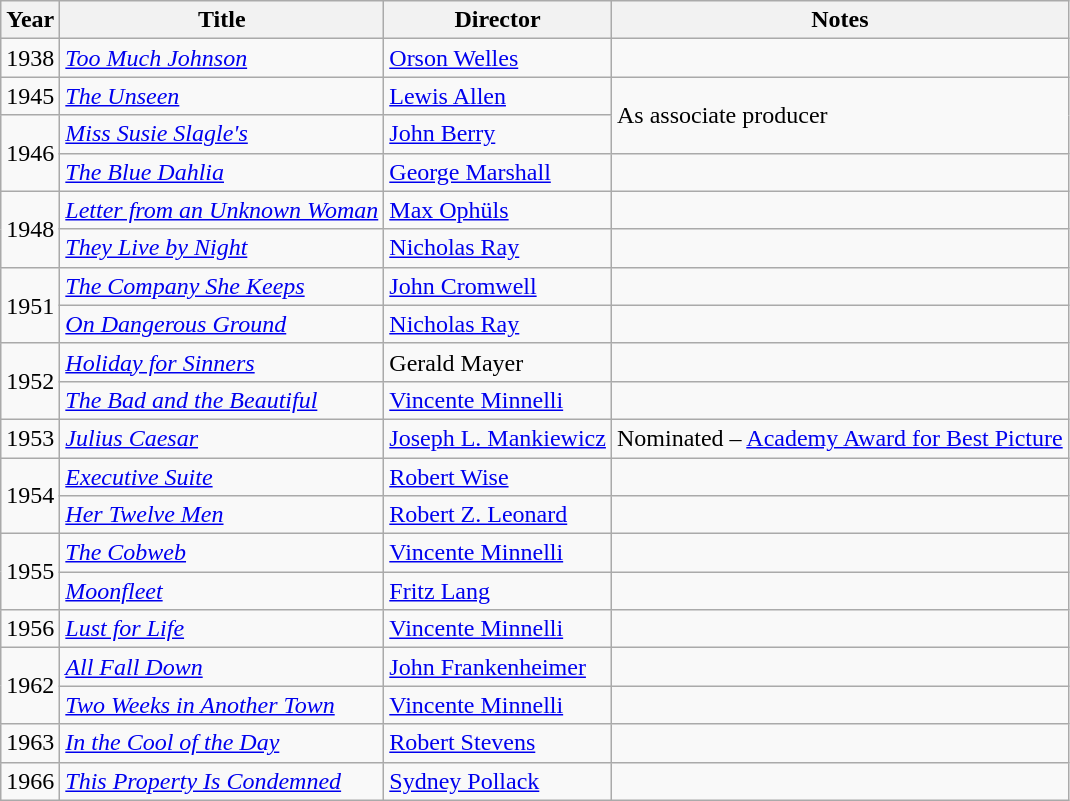<table class="wikitable sortable">
<tr>
<th>Year</th>
<th>Title</th>
<th>Director</th>
<th>Notes</th>
</tr>
<tr>
<td>1938</td>
<td><em><a href='#'>Too Much Johnson</a></em></td>
<td><a href='#'>Orson Welles</a></td>
<td></td>
</tr>
<tr>
<td>1945</td>
<td><a href='#'><em>The Unseen</em></a></td>
<td><a href='#'>Lewis Allen</a></td>
<td rowspan="2">As associate producer</td>
</tr>
<tr>
<td rowspan="2">1946</td>
<td><em><a href='#'>Miss Susie Slagle's</a></em></td>
<td><a href='#'>John Berry</a></td>
</tr>
<tr>
<td><em><a href='#'>The Blue Dahlia</a></em></td>
<td><a href='#'>George Marshall</a></td>
<td></td>
</tr>
<tr>
<td rowspan="2">1948</td>
<td><a href='#'><em>Letter from an Unknown Woman</em></a></td>
<td><a href='#'>Max Ophüls</a></td>
<td></td>
</tr>
<tr>
<td><em><a href='#'>They Live by Night</a></em></td>
<td><a href='#'>Nicholas Ray</a></td>
<td></td>
</tr>
<tr>
<td rowspan="2">1951</td>
<td><em><a href='#'>The Company She Keeps</a></em></td>
<td><a href='#'>John Cromwell</a></td>
<td></td>
</tr>
<tr>
<td><em><a href='#'>On Dangerous Ground</a></em></td>
<td><a href='#'>Nicholas Ray</a></td>
<td></td>
</tr>
<tr>
<td rowspan="2">1952</td>
<td><em><a href='#'>Holiday for Sinners</a></em></td>
<td>Gerald Mayer</td>
<td></td>
</tr>
<tr>
<td><em><a href='#'>The Bad and the Beautiful</a></em></td>
<td><a href='#'>Vincente Minnelli</a></td>
<td></td>
</tr>
<tr>
<td>1953</td>
<td><a href='#'><em>Julius Caesar</em></a></td>
<td><a href='#'>Joseph L. Mankiewicz</a></td>
<td>Nominated – <a href='#'>Academy Award for Best Picture</a></td>
</tr>
<tr>
<td rowspan="2">1954</td>
<td><em><a href='#'>Executive Suite</a></em></td>
<td><a href='#'>Robert Wise</a></td>
<td></td>
</tr>
<tr>
<td><em><a href='#'>Her Twelve Men</a></em></td>
<td><a href='#'>Robert Z. Leonard</a></td>
<td></td>
</tr>
<tr>
<td rowspan="2">1955</td>
<td><a href='#'><em>The Cobweb</em></a></td>
<td><a href='#'>Vincente Minnelli</a></td>
<td></td>
</tr>
<tr>
<td><a href='#'><em>Moonfleet</em></a></td>
<td><a href='#'>Fritz Lang</a></td>
<td></td>
</tr>
<tr>
<td>1956</td>
<td><a href='#'><em>Lust for Life</em></a></td>
<td><a href='#'>Vincente Minnelli</a></td>
<td></td>
</tr>
<tr>
<td rowspan="2">1962</td>
<td><a href='#'><em>All Fall Down</em></a></td>
<td><a href='#'>John Frankenheimer</a></td>
<td></td>
</tr>
<tr>
<td><em><a href='#'>Two Weeks in Another Town</a></em></td>
<td><a href='#'>Vincente Minnelli</a></td>
<td></td>
</tr>
<tr>
<td>1963</td>
<td><em><a href='#'>In the Cool of the Day</a></em></td>
<td><a href='#'>Robert Stevens</a></td>
<td></td>
</tr>
<tr>
<td>1966</td>
<td><em><a href='#'>This Property Is Condemned</a></em></td>
<td><a href='#'>Sydney Pollack</a></td>
<td></td>
</tr>
</table>
